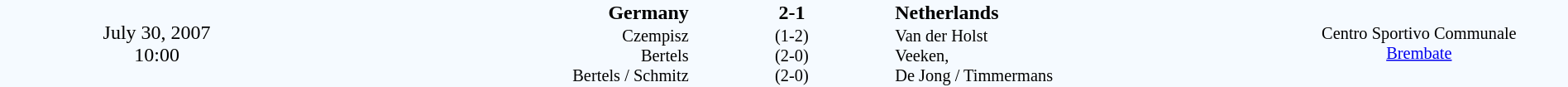<table style="width: 100%; background:#F5FAFF;" cellspacing="0">
<tr>
<td align=center rowspan=3 width=20%>July 30, 2007<br>10:00</td>
</tr>
<tr>
<td width=24% align=right><strong>Germany</strong></td>
<td align=center width=13%><strong>2-1</strong></td>
<td width=24%><strong>Netherlands</strong></td>
<td style=font-size:85% rowspan=3 valign=middle align=center>Centro Sportivo Communale<br><a href='#'>Brembate</a></td>
</tr>
<tr style=font-size:85%>
<td align=right valign=top>Czempisz<br>Bertels<br>Bertels / Schmitz</td>
<td align=center>(1-2)<br>(2-0)<br>(2-0)</td>
<td>Van der Holst<br>Veeken,<br>De Jong / Timmermans</td>
</tr>
</table>
